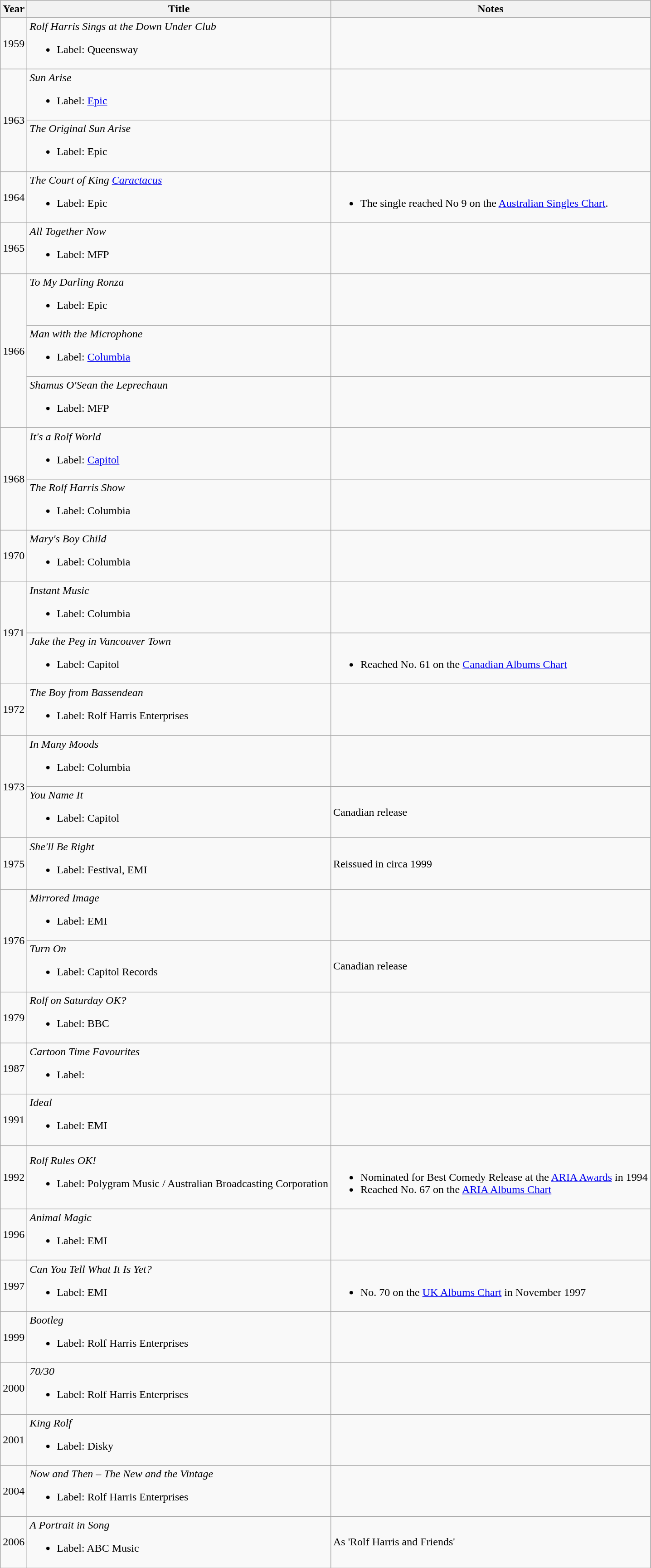<table class="wikitable">
<tr>
<th>Year</th>
<th>Title</th>
<th>Notes</th>
</tr>
<tr>
<td>1959</td>
<td><em>Rolf Harris Sings at the Down Under Club</em><br><ul><li>Label: Queensway</li></ul></td>
<td></td>
</tr>
<tr>
<td rowspan="2">1963</td>
<td><em>Sun Arise</em><br><ul><li>Label: <a href='#'>Epic</a></li></ul></td>
<td></td>
</tr>
<tr>
<td><em>The Original Sun Arise</em><br><ul><li>Label: Epic</li></ul></td>
<td></td>
</tr>
<tr>
<td>1964</td>
<td><em>The Court of King <a href='#'>Caractacus</a></em><br><ul><li>Label: Epic</li></ul></td>
<td><br><ul><li>The single reached No 9 on the <a href='#'>Australian Singles Chart</a>.</li></ul></td>
</tr>
<tr>
<td>1965</td>
<td><em>All Together Now</em><br><ul><li>Label: MFP</li></ul></td>
<td></td>
</tr>
<tr>
<td rowspan="3">1966</td>
<td><em>To My Darling Ronza</em><br><ul><li>Label: Epic</li></ul></td>
<td></td>
</tr>
<tr>
<td><em>Man with the Microphone</em><br><ul><li>Label: <a href='#'>Columbia</a></li></ul></td>
<td></td>
</tr>
<tr>
<td><em>Shamus O'Sean the Leprechaun</em><br><ul><li>Label: MFP</li></ul></td>
<td></td>
</tr>
<tr>
<td rowspan="2">1968</td>
<td><em>It's a Rolf World</em><br><ul><li>Label: <a href='#'>Capitol</a></li></ul></td>
<td></td>
</tr>
<tr>
<td><em>The Rolf Harris Show</em><br><ul><li>Label: Columbia</li></ul></td>
<td></td>
</tr>
<tr>
<td>1970</td>
<td><em>Mary's Boy Child</em><br><ul><li>Label: Columbia</li></ul></td>
<td></td>
</tr>
<tr>
<td rowspan="2">1971</td>
<td><em>Instant Music</em><br><ul><li>Label: Columbia</li></ul></td>
<td></td>
</tr>
<tr>
<td><em>Jake the Peg in Vancouver Town</em><br><ul><li>Label: Capitol</li></ul></td>
<td><br><ul><li>Reached No. 61 on the <a href='#'>Canadian Albums Chart</a></li></ul></td>
</tr>
<tr>
<td>1972</td>
<td><em>The Boy from Bassendean</em><br><ul><li>Label: Rolf Harris Enterprises</li></ul></td>
<td></td>
</tr>
<tr>
<td rowspan="2">1973</td>
<td><em>In Many Moods</em><br><ul><li>Label: Columbia</li></ul></td>
<td></td>
</tr>
<tr>
<td><em>You Name It</em><br><ul><li>Label: Capitol</li></ul></td>
<td>Canadian release</td>
</tr>
<tr>
<td>1975</td>
<td><em>She'll Be Right</em><br><ul><li>Label: Festival, EMI</li></ul></td>
<td>Reissued in circa 1999</td>
</tr>
<tr>
<td rowspan="2">1976</td>
<td><em>Mirrored Image</em><br><ul><li>Label: EMI</li></ul></td>
<td></td>
</tr>
<tr>
<td><em>Turn On</em><br><ul><li>Label: Capitol Records</li></ul></td>
<td>Canadian release</td>
</tr>
<tr>
<td>1979</td>
<td><em>Rolf on Saturday OK?</em><br><ul><li>Label: BBC</li></ul></td>
<td></td>
</tr>
<tr>
<td>1987</td>
<td><em>Cartoon Time Favourites</em><br><ul><li>Label:</li></ul></td>
<td></td>
</tr>
<tr>
<td>1991</td>
<td><em>Ideal</em><br><ul><li>Label: EMI</li></ul></td>
<td></td>
</tr>
<tr>
<td>1992</td>
<td><em>Rolf Rules OK!</em><br><ul><li>Label: Polygram Music / Australian Broadcasting Corporation</li></ul></td>
<td><br><ul><li>Nominated for Best Comedy Release at the <a href='#'>ARIA Awards</a> in 1994</li><li>Reached No. 67 on the <a href='#'>ARIA Albums Chart</a></li></ul></td>
</tr>
<tr>
<td>1996</td>
<td><em>Animal Magic</em><br><ul><li>Label: EMI</li></ul></td>
<td></td>
</tr>
<tr>
<td>1997</td>
<td><em>Can You Tell What It Is Yet?</em><br><ul><li>Label: EMI</li></ul></td>
<td><br><ul><li>No. 70 on the <a href='#'>UK Albums Chart</a> in November 1997</li></ul></td>
</tr>
<tr>
<td>1999</td>
<td><em>Bootleg</em><br><ul><li>Label: Rolf Harris Enterprises</li></ul></td>
<td></td>
</tr>
<tr>
<td>2000</td>
<td><em>70/30</em><br><ul><li>Label: Rolf Harris Enterprises</li></ul></td>
<td></td>
</tr>
<tr>
<td>2001</td>
<td><em>King Rolf</em><br><ul><li>Label: Disky</li></ul></td>
<td></td>
</tr>
<tr>
<td>2004</td>
<td><em>Now and Then – The New and the Vintage</em><br><ul><li>Label: Rolf Harris Enterprises</li></ul></td>
<td></td>
</tr>
<tr>
<td>2006</td>
<td><em>A Portrait in Song</em><br><ul><li>Label: ABC Music</li></ul></td>
<td>As 'Rolf Harris and Friends'</td>
</tr>
</table>
